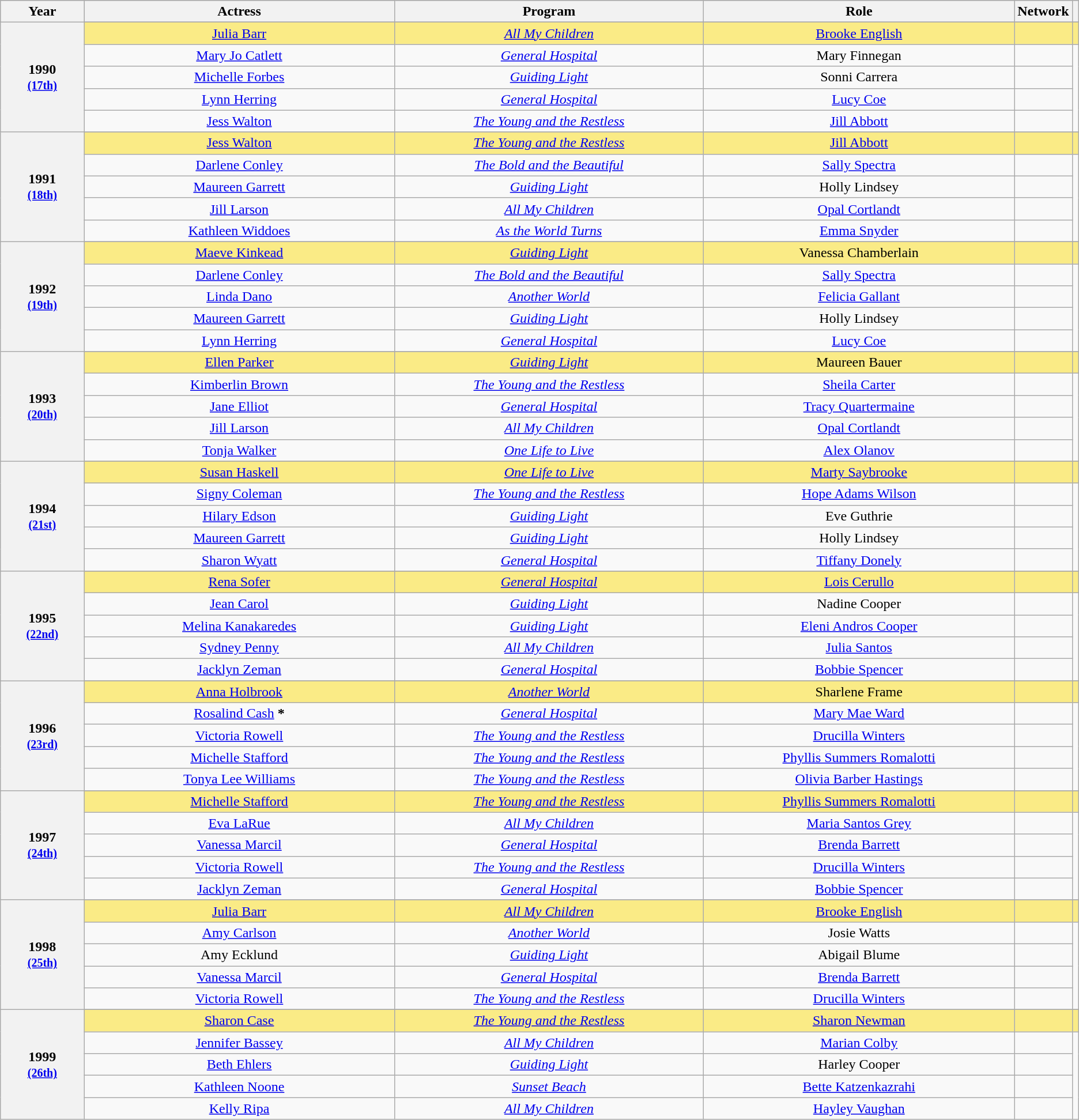<table class="wikitable" rowspan="2" background: #f6e39c style="text-align: center">
<tr style="background:#bebebe;">
<th scope="col" style="width:8%;">Year</th>
<th scope="col" style="width:30%;">Actress</th>
<th scope="col" style="width:30%;">Program</th>
<th scope="col" style="width:30%;">Role</th>
<th scope="col" style="width:10%;">Network</th>
<th scope="col" style="width:1%;" class="unsortable"></th>
</tr>
<tr>
<th scope="row" rowspan=6 style="text-align:center">1990 <br><small><a href='#'>(17th)</a></small></th>
</tr>
<tr style="background:#FAEB86">
<td><a href='#'>Julia Barr</a> </td>
<td><em><a href='#'>All My Children</a></em></td>
<td><a href='#'>Brooke English</a></td>
<td></td>
<td></td>
</tr>
<tr>
<td><a href='#'>Mary Jo Catlett</a></td>
<td><em><a href='#'>General Hospital</a></em></td>
<td>Mary Finnegan</td>
<td></td>
<td rowspan=4></td>
</tr>
<tr>
<td><a href='#'>Michelle Forbes</a></td>
<td><em><a href='#'>Guiding Light</a></em></td>
<td>Sonni Carrera</td>
<td></td>
</tr>
<tr>
<td><a href='#'>Lynn Herring</a></td>
<td><em><a href='#'>General Hospital</a></em></td>
<td><a href='#'>Lucy Coe</a></td>
<td></td>
</tr>
<tr>
<td><a href='#'>Jess Walton</a></td>
<td><em><a href='#'>The Young and the Restless</a></em></td>
<td><a href='#'>Jill Abbott</a></td>
<td></td>
</tr>
<tr>
<th scope="row" rowspan=6 style="text-align:center">1991 <br><small><a href='#'>(18th)</a></small></th>
</tr>
<tr style="background:#FAEB86">
<td><a href='#'>Jess Walton</a> </td>
<td><em><a href='#'>The Young and the Restless</a></em></td>
<td><a href='#'>Jill Abbott</a></td>
<td></td>
<td></td>
</tr>
<tr>
<td><a href='#'>Darlene Conley</a></td>
<td><em><a href='#'>The Bold and the Beautiful</a></em></td>
<td><a href='#'>Sally Spectra</a></td>
<td></td>
<td rowspan=4></td>
</tr>
<tr>
<td><a href='#'>Maureen Garrett</a></td>
<td><em><a href='#'>Guiding Light</a></em></td>
<td>Holly Lindsey</td>
<td></td>
</tr>
<tr>
<td><a href='#'>Jill Larson</a></td>
<td><em><a href='#'>All My Children</a></em></td>
<td><a href='#'>Opal Cortlandt</a></td>
<td></td>
</tr>
<tr>
<td><a href='#'>Kathleen Widdoes</a></td>
<td><em><a href='#'>As the World Turns</a></em></td>
<td><a href='#'>Emma Snyder</a></td>
<td></td>
</tr>
<tr>
<th scope="row" rowspan=6 style="text-align:center">1992 <br><small><a href='#'>(19th)</a></small></th>
</tr>
<tr style="background:#FAEB86">
<td><a href='#'>Maeve Kinkead</a> </td>
<td><em><a href='#'>Guiding Light</a></em></td>
<td>Vanessa Chamberlain</td>
<td></td>
<td></td>
</tr>
<tr>
<td><a href='#'>Darlene Conley</a></td>
<td><em><a href='#'>The Bold and the Beautiful</a></em></td>
<td><a href='#'>Sally Spectra</a></td>
<td></td>
<td rowspan=4></td>
</tr>
<tr>
<td><a href='#'>Linda Dano</a></td>
<td><em><a href='#'>Another World</a></em></td>
<td><a href='#'>Felicia Gallant</a></td>
<td></td>
</tr>
<tr>
<td><a href='#'>Maureen Garrett</a></td>
<td><em><a href='#'>Guiding Light</a></em></td>
<td>Holly Lindsey</td>
<td></td>
</tr>
<tr>
<td><a href='#'>Lynn Herring</a></td>
<td><em><a href='#'>General Hospital</a></em></td>
<td><a href='#'>Lucy Coe</a></td>
<td></td>
</tr>
<tr>
<th scope="row" rowspan=6 style="text-align:center">1993 <br><small><a href='#'>(20th)</a></small></th>
</tr>
<tr style="background:#FAEB86">
<td><a href='#'>Ellen Parker</a> </td>
<td><em><a href='#'>Guiding Light</a></em></td>
<td>Maureen Bauer</td>
<td></td>
<td></td>
</tr>
<tr>
<td><a href='#'>Kimberlin Brown</a></td>
<td><em><a href='#'>The Young and the Restless</a></em></td>
<td><a href='#'>Sheila Carter</a></td>
<td></td>
<td rowspan=4></td>
</tr>
<tr>
<td><a href='#'>Jane Elliot</a></td>
<td><em><a href='#'>General Hospital</a></em></td>
<td><a href='#'>Tracy Quartermaine</a></td>
<td></td>
</tr>
<tr>
<td><a href='#'>Jill Larson</a></td>
<td><em><a href='#'>All My Children</a></em></td>
<td><a href='#'>Opal Cortlandt</a></td>
<td></td>
</tr>
<tr>
<td><a href='#'>Tonja Walker</a></td>
<td><em><a href='#'>One Life to Live</a></em></td>
<td><a href='#'>Alex Olanov</a></td>
<td></td>
</tr>
<tr>
<th scope="row" rowspan=6 style="text-align:center">1994 <br><small><a href='#'>(21st)</a></small></th>
</tr>
<tr style="background:#FAEB86">
<td><a href='#'>Susan Haskell</a> </td>
<td><em><a href='#'>One Life to Live</a></em></td>
<td><a href='#'>Marty Saybrooke</a></td>
<td></td>
<td></td>
</tr>
<tr>
<td><a href='#'>Signy Coleman</a></td>
<td><em><a href='#'>The Young and the Restless</a></em></td>
<td><a href='#'>Hope Adams Wilson</a></td>
<td></td>
<td rowspan=4></td>
</tr>
<tr>
<td><a href='#'>Hilary Edson</a></td>
<td><em><a href='#'>Guiding Light</a></em></td>
<td>Eve Guthrie</td>
<td></td>
</tr>
<tr>
<td><a href='#'>Maureen Garrett</a></td>
<td><em><a href='#'>Guiding Light</a></em></td>
<td>Holly Lindsey</td>
<td></td>
</tr>
<tr>
<td><a href='#'>Sharon Wyatt</a></td>
<td><em><a href='#'>General Hospital</a></em></td>
<td><a href='#'>Tiffany Donely</a></td>
<td></td>
</tr>
<tr>
<th scope="row" rowspan=6 style="text-align:center">1995 <br><small><a href='#'>(22nd)</a></small></th>
</tr>
<tr style="background:#FAEB86">
<td><a href='#'>Rena Sofer</a> </td>
<td><em><a href='#'>General Hospital</a></em></td>
<td><a href='#'>Lois Cerullo</a></td>
<td></td>
<td></td>
</tr>
<tr>
<td><a href='#'>Jean Carol</a></td>
<td><em><a href='#'>Guiding Light</a></em></td>
<td>Nadine Cooper</td>
<td></td>
<td rowspan=4></td>
</tr>
<tr>
<td><a href='#'>Melina Kanakaredes</a></td>
<td><em><a href='#'>Guiding Light</a></em></td>
<td><a href='#'>Eleni Andros Cooper</a></td>
<td></td>
</tr>
<tr>
<td><a href='#'>Sydney Penny</a></td>
<td><em><a href='#'>All My Children</a></em></td>
<td><a href='#'>Julia Santos</a></td>
<td></td>
</tr>
<tr>
<td><a href='#'>Jacklyn Zeman</a></td>
<td><em><a href='#'>General Hospital</a></em></td>
<td><a href='#'>Bobbie Spencer</a></td>
<td></td>
</tr>
<tr>
<th scope="row" rowspan=6 style="text-align:center">1996 <br><small><a href='#'>(23rd)</a></small></th>
</tr>
<tr style="background:#FAEB86">
<td><a href='#'>Anna Holbrook</a> </td>
<td><em><a href='#'>Another World</a></em></td>
<td>Sharlene Frame</td>
<td></td>
<td></td>
</tr>
<tr>
<td><a href='#'>Rosalind Cash</a> <strong>*</strong></td>
<td><em><a href='#'>General Hospital</a></em></td>
<td><a href='#'>Mary Mae Ward</a></td>
<td></td>
<td rowspan=4></td>
</tr>
<tr>
<td><a href='#'>Victoria Rowell</a></td>
<td><em><a href='#'>The Young and the Restless</a></em></td>
<td><a href='#'>Drucilla Winters</a></td>
<td></td>
</tr>
<tr>
<td><a href='#'>Michelle Stafford</a></td>
<td><em><a href='#'>The Young and the Restless</a></em></td>
<td><a href='#'>Phyllis Summers Romalotti</a></td>
<td></td>
</tr>
<tr>
<td><a href='#'>Tonya Lee Williams</a></td>
<td><em><a href='#'>The Young and the Restless</a></em></td>
<td><a href='#'>Olivia Barber Hastings</a></td>
<td></td>
</tr>
<tr>
<th scope="row" rowspan=6 style="text-align:center">1997 <br><small><a href='#'>(24th)</a></small></th>
</tr>
<tr style="background:#FAEB86">
<td><a href='#'>Michelle Stafford</a> </td>
<td><em><a href='#'>The Young and the Restless</a></em></td>
<td><a href='#'>Phyllis Summers Romalotti</a></td>
<td></td>
<td></td>
</tr>
<tr>
<td><a href='#'>Eva LaRue</a></td>
<td><em><a href='#'>All My Children</a></em></td>
<td><a href='#'>Maria Santos Grey</a></td>
<td></td>
<td rowspan=4></td>
</tr>
<tr>
<td><a href='#'>Vanessa Marcil</a></td>
<td><em><a href='#'>General Hospital</a></em></td>
<td><a href='#'>Brenda Barrett</a></td>
<td></td>
</tr>
<tr>
<td><a href='#'>Victoria Rowell</a></td>
<td><em><a href='#'>The Young and the Restless</a></em></td>
<td><a href='#'>Drucilla Winters</a></td>
<td></td>
</tr>
<tr>
<td><a href='#'>Jacklyn Zeman</a></td>
<td><em><a href='#'>General Hospital</a></em></td>
<td><a href='#'>Bobbie Spencer</a></td>
<td></td>
</tr>
<tr>
<th scope="row" rowspan=6 style="text-align:center">1998 <br><small><a href='#'>(25th)</a></small></th>
</tr>
<tr style="background:#FAEB86">
<td><a href='#'>Julia Barr</a> </td>
<td><em><a href='#'>All My Children</a></em></td>
<td><a href='#'>Brooke English</a></td>
<td></td>
<td></td>
</tr>
<tr>
<td><a href='#'>Amy Carlson</a></td>
<td><em><a href='#'>Another World</a></em></td>
<td>Josie Watts</td>
<td></td>
<td rowspan=4></td>
</tr>
<tr>
<td>Amy Ecklund</td>
<td><em><a href='#'>Guiding Light</a></em></td>
<td>Abigail Blume</td>
<td></td>
</tr>
<tr>
<td><a href='#'>Vanessa Marcil</a></td>
<td><em><a href='#'>General Hospital</a></em></td>
<td><a href='#'>Brenda Barrett</a></td>
<td></td>
</tr>
<tr>
<td><a href='#'>Victoria Rowell</a></td>
<td><em><a href='#'>The Young and the Restless</a></em></td>
<td><a href='#'>Drucilla Winters</a></td>
<td></td>
</tr>
<tr>
<th scope="row" rowspan=6 style="text-align:center">1999 <br><small><a href='#'>(26th)</a></small></th>
</tr>
<tr style="background:#FAEB86">
<td><a href='#'>Sharon Case</a> </td>
<td><em><a href='#'>The Young and the Restless</a></em></td>
<td><a href='#'>Sharon Newman</a></td>
<td></td>
<td></td>
</tr>
<tr>
<td><a href='#'>Jennifer Bassey</a></td>
<td><em><a href='#'>All My Children</a></em></td>
<td><a href='#'>Marian Colby</a></td>
<td></td>
<td rowspan=4></td>
</tr>
<tr>
<td><a href='#'>Beth Ehlers</a></td>
<td><em><a href='#'>Guiding Light</a></em></td>
<td>Harley Cooper</td>
<td></td>
</tr>
<tr>
<td><a href='#'>Kathleen Noone</a></td>
<td><em><a href='#'>Sunset Beach</a></em></td>
<td><a href='#'>Bette Katzenkazrahi</a></td>
<td></td>
</tr>
<tr>
<td><a href='#'>Kelly Ripa</a></td>
<td><em><a href='#'>All My Children</a></em></td>
<td><a href='#'>Hayley Vaughan</a></td>
<td></td>
</tr>
</table>
